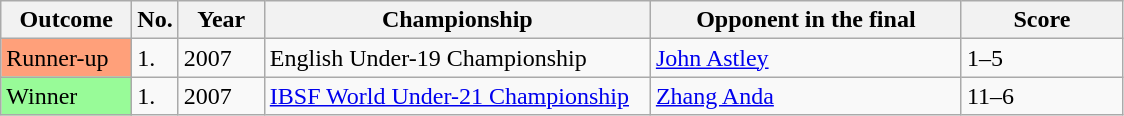<table class="sortable wikitable">
<tr>
<th width="80">Outcome</th>
<th width="20">No.</th>
<th width="50">Year</th>
<th width="250">Championship</th>
<th width="200">Opponent in the final</th>
<th width="100">Score</th>
</tr>
<tr>
<td style="background:#ffa07a;">Runner-up</td>
<td>1.</td>
<td>2007</td>
<td>English Under-19 Championship</td>
<td> <a href='#'>John Astley</a></td>
<td>1–5</td>
</tr>
<tr>
<td style="background:#98FB98">Winner</td>
<td>1.</td>
<td>2007</td>
<td><a href='#'>IBSF World Under-21 Championship</a></td>
<td> <a href='#'>Zhang Anda</a></td>
<td>11–6</td>
</tr>
</table>
